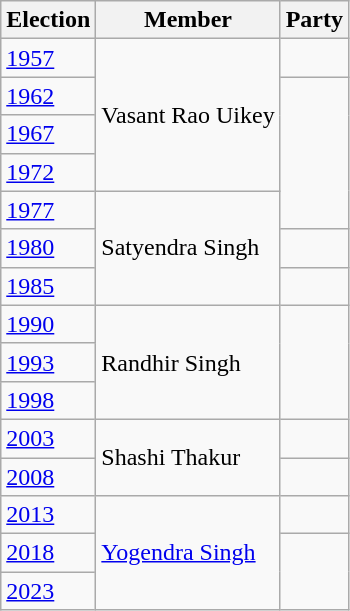<table class="wikitable sortable">
<tr>
<th>Election</th>
<th>Member </th>
<th colspan="2">Party</th>
</tr>
<tr>
<td><a href='#'>1957</a></td>
<td rowspan=4>Vasant Rao Uikey</td>
<td></td>
</tr>
<tr>
<td><a href='#'>1962</a></td>
</tr>
<tr>
<td><a href='#'>1967</a></td>
</tr>
<tr>
<td><a href='#'>1972</a></td>
</tr>
<tr>
<td><a href='#'>1977</a></td>
<td rowspan=3>Satyendra Singh</td>
</tr>
<tr>
<td><a href='#'>1980</a></td>
<td></td>
</tr>
<tr>
<td><a href='#'>1985</a></td>
<td></td>
</tr>
<tr>
<td><a href='#'>1990</a></td>
<td rowspan=3>Randhir Singh</td>
</tr>
<tr>
<td><a href='#'>1993</a></td>
</tr>
<tr>
<td><a href='#'>1998</a></td>
</tr>
<tr>
<td><a href='#'>2003</a></td>
<td rowspan=2>Shashi Thakur</td>
<td></td>
</tr>
<tr>
<td><a href='#'>2008</a></td>
</tr>
<tr>
<td><a href='#'>2013</a></td>
<td rowspan=3><a href='#'>Yogendra Singh</a></td>
<td></td>
</tr>
<tr>
<td><a href='#'>2018</a></td>
</tr>
<tr>
<td><a href='#'>2023</a></td>
</tr>
</table>
